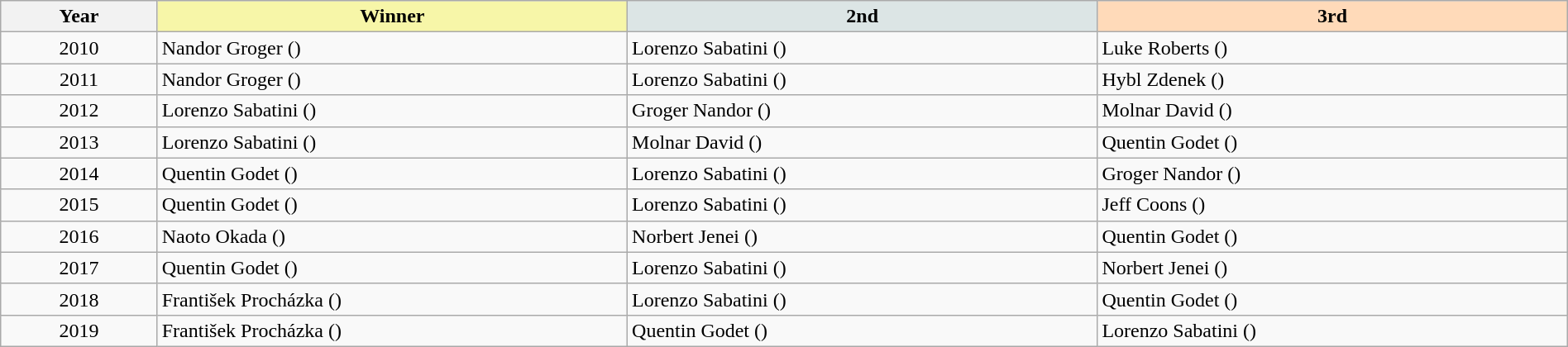<table class="wikitable" width=100%>
<tr>
<th width=10%>Year</th>
<th style="background-color: #F7F6A8;" width=30%>Winner</th>
<th style="background-color: #DCE5E5;" width=30%>2nd</th>
<th style="background-color: #FFDAB9;" width=30%>3rd</th>
</tr>
<tr>
<td align=center>2010</td>
<td>Nandor Groger ()</td>
<td>Lorenzo Sabatini ()</td>
<td>Luke Roberts ()</td>
</tr>
<tr>
<td align=center>2011</td>
<td>Nandor Groger ()</td>
<td>Lorenzo Sabatini ()</td>
<td>Hybl Zdenek ()</td>
</tr>
<tr>
<td align=center>2012</td>
<td>Lorenzo Sabatini ()</td>
<td>Groger Nandor ()</td>
<td>Molnar David ()</td>
</tr>
<tr>
<td align=center>2013</td>
<td>Lorenzo Sabatini ()</td>
<td>Molnar David ()</td>
<td>Quentin Godet ()</td>
</tr>
<tr>
<td align=center>2014</td>
<td>Quentin Godet ()</td>
<td>Lorenzo Sabatini ()</td>
<td>Groger Nandor ()</td>
</tr>
<tr>
<td align=center>2015</td>
<td>Quentin Godet ()</td>
<td>Lorenzo Sabatini ()</td>
<td>Jeff Coons ()</td>
</tr>
<tr>
<td align=center>2016</td>
<td>Naoto Okada ()</td>
<td>Norbert Jenei ()</td>
<td>Quentin Godet ()</td>
</tr>
<tr>
<td align=center>2017</td>
<td>Quentin Godet ()</td>
<td>Lorenzo Sabatini ()</td>
<td>Norbert Jenei ()</td>
</tr>
<tr>
<td align=center>2018</td>
<td>František Procházka ()</td>
<td>Lorenzo Sabatini ()</td>
<td>Quentin Godet ()</td>
</tr>
<tr>
<td align=center>2019</td>
<td>František Procházka ()</td>
<td>Quentin Godet ()</td>
<td>Lorenzo Sabatini ()</td>
</tr>
</table>
